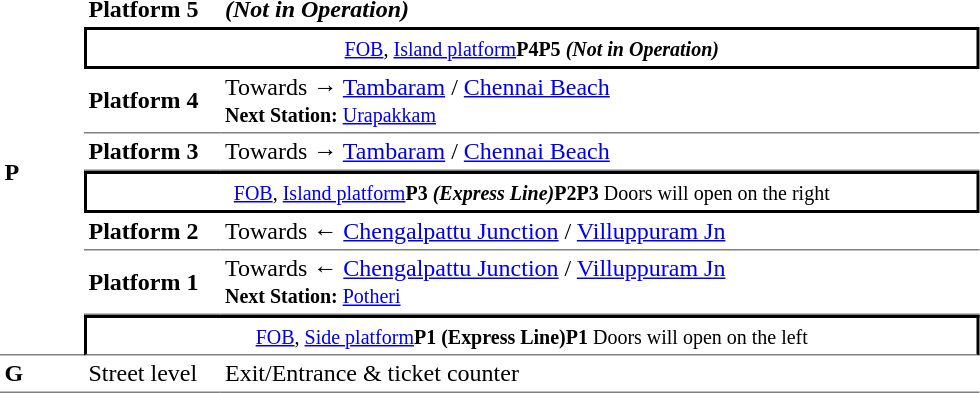<table cellpadding="3" cellspacing="0" border="0">
<tr>
<td rowspan="8" style="border-bottom:solid 1px gray;" width="50" valign="center"><strong>P</strong></td>
<td><span><strong>Platform 5</strong></span></td>
<td><strong><em>(Not in Operation)</em></strong></td>
</tr>
<tr>
<td colspan="2" style="border-top:solid 2px black;border-right:solid 2px black;border-left:solid 2px black;border-bottom:solid 2px black;text-align:center;"><a href='#'><small>FOB</small></a><small>, <a href='#'>Island platform</a><strong>P4</strong><strong>P5</strong> <strong><em>(Not in Operation)</em></strong></small></td>
</tr>
<tr>
<td width="85" style="border-bottom:solid 1px gray;"><span><strong>Platform 4</strong></span></td>
<td width="500" style="border-bottom:solid 1px gray;">Towards → <a href='#'>Tambaram</a> / <a href='#'>Chennai Beach</a><br><small><strong>Next Station:</strong> <a href='#'>Urapakkam</a></small></td>
</tr>
<tr>
<td width="85" style="border-bottom:solid 1px gray;"><span><strong>Platform 3</strong></span></td>
<td width="500" style="border-bottom:solid 1px gray;">Towards → <a href='#'>Tambaram</a> / <a href='#'>Chennai Beach</a></td>
</tr>
<tr>
<td colspan="2" style="border-top:solid 2px black;border-right:solid 2px black;border-left:solid 2px black;border-bottom:solid 2px black;text-align:center;"><a href='#'><small>FOB</small></a><small>, <a href='#'>Island platform</a><strong>P3</strong> <strong><em>(Express Line)</em></strong><strong>P2</strong><strong>P3</strong> Doors will open on the right</small></td>
</tr>
<tr>
<td width="85" style="border-bottom:solid 1px gray;"><span><strong>Platform 2</strong></span></td>
<td style="border-bottom:solid 1px gray;" width="500">Towards ← <a href='#'>Chengalpattu Junction</a> / <a href='#'>Villuppuram Jn</a></td>
</tr>
<tr>
<td width="85" style="border-bottom:solid 1px gray;"><span><strong>Platform 1</strong></span></td>
<td style="border-bottom:solid 1px gray;" width="500">Towards ← <a href='#'>Chengalpattu Junction</a> / <a href='#'>Villuppuram Jn</a><br><small><strong>Next Station:</strong> <a href='#'>Potheri</a></small></td>
</tr>
<tr>
<td style="border-top:solid 2px black;border-right:solid 2px black;border-left:solid 2px black;border-bottom:solid 1px gray;" colspan=2  align=center><a href='#'><small>FOB</small></a><small>, <a href='#'>Side platform</a><strong>P1 (Express Line)</strong><strong>P1</strong> Doors will open on the left</small></td>
</tr>
<tr>
<td style="border-bottom:solid 1px gray;" width="50" valign="top"><strong>G</strong></td>
<td style="border-bottom:solid 1px gray;" width="50" valign="top">Street level</td>
<td style="border-bottom:solid 1px gray;" width="50" valign="top">Exit/Entrance & ticket counter</td>
</tr>
<tr>
</tr>
</table>
